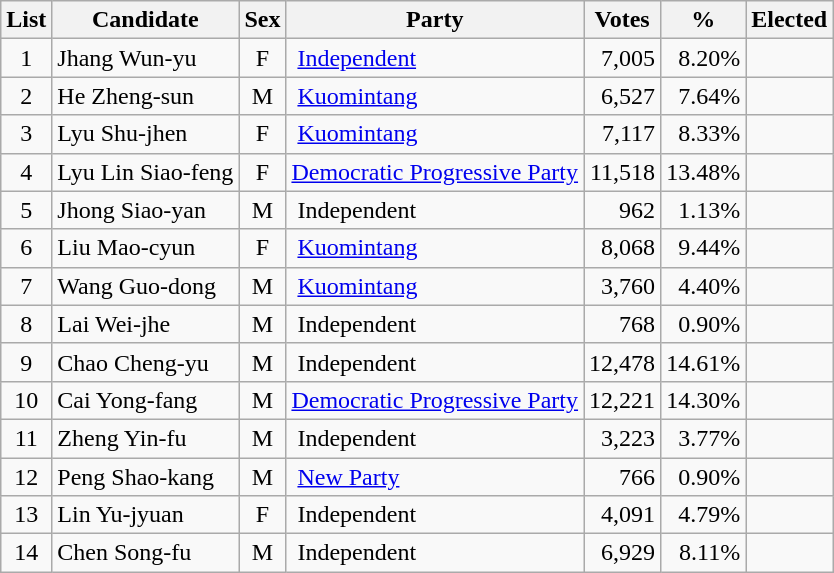<table class="wikitable sortable">
<tr>
<th>List</th>
<th class="unsortable">Candidate</th>
<th class="unsortable">Sex</th>
<th class="unsortable">Party</th>
<th>Votes</th>
<th class="unsortable">%</th>
<th class="unsortable">Elected</th>
</tr>
<tr>
<td align="center">1</td>
<td>Jhang Wun-yu</td>
<td align="center">F</td>
<td> <a href='#'>Independent</a></td>
<td align="right">7,005</td>
<td align="right">8.20%</td>
<td></td>
</tr>
<tr>
<td align="center">2</td>
<td>He Zheng-sun</td>
<td align="center">M</td>
<td> <a href='#'>Kuomintang</a></td>
<td align="right">6,527</td>
<td align="right">7.64%</td>
<td></td>
</tr>
<tr>
<td align="center">3</td>
<td>Lyu Shu-jhen</td>
<td align="center">F</td>
<td> <a href='#'>Kuomintang</a></td>
<td align="right">7,117</td>
<td align="right">8.33%</td>
<td align="center"></td>
</tr>
<tr>
<td align="center">4</td>
<td>Lyu Lin Siao-feng</td>
<td align="center">F</td>
<td><a href='#'>Democratic Progressive Party</a></td>
<td align="right">11,518</td>
<td align="right">13.48%</td>
<td align="center"></td>
</tr>
<tr>
<td align="center">5</td>
<td>Jhong Siao-yan</td>
<td align="center">M</td>
<td> Independent</td>
<td align="right">962</td>
<td align="right">1.13%</td>
<td></td>
</tr>
<tr>
<td align="center">6</td>
<td>Liu Mao-cyun</td>
<td align="center">F</td>
<td> <a href='#'>Kuomintang</a></td>
<td align="right">8,068</td>
<td align="right">9.44%</td>
<td align="center"></td>
</tr>
<tr>
<td align="center">7</td>
<td>Wang Guo-dong</td>
<td align="center">M</td>
<td> <a href='#'>Kuomintang</a></td>
<td align="right">3,760</td>
<td align="right">4.40%</td>
<td></td>
</tr>
<tr>
<td align="center">8</td>
<td>Lai Wei-jhe</td>
<td align="center">M</td>
<td> Independent</td>
<td align="right">768</td>
<td align="right">0.90%</td>
<td></td>
</tr>
<tr>
<td align="center">9</td>
<td>Chao Cheng-yu</td>
<td align="center">M</td>
<td> Independent</td>
<td align="right">12,478</td>
<td align="right">14.61%</td>
<td align="center"></td>
</tr>
<tr>
<td align="center">10</td>
<td>Cai Yong-fang</td>
<td align="center">M</td>
<td><a href='#'>Democratic Progressive Party</a></td>
<td align="right">12,221</td>
<td align="right">14.30%</td>
<td align="center"></td>
</tr>
<tr>
<td align="center">11</td>
<td>Zheng Yin-fu</td>
<td align="center">M</td>
<td> Independent</td>
<td align="right">3,223</td>
<td align="right">3.77%</td>
<td></td>
</tr>
<tr>
<td align="center">12</td>
<td>Peng Shao-kang</td>
<td align="center">M</td>
<td> <a href='#'>New Party</a></td>
<td align="right">766</td>
<td align="right">0.90%</td>
<td></td>
</tr>
<tr>
<td align="center">13</td>
<td>Lin Yu-jyuan</td>
<td align="center">F</td>
<td> Independent</td>
<td align="right">4,091</td>
<td align="right">4.79%</td>
<td></td>
</tr>
<tr>
<td align="center">14</td>
<td>Chen Song-fu</td>
<td align="center">M</td>
<td> Independent</td>
<td align="right">6,929</td>
<td align="right">8.11%</td>
<td></td>
</tr>
</table>
